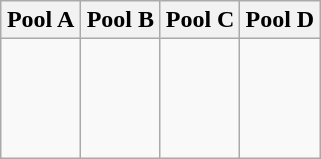<table class="wikitable">
<tr>
<th width=25%>Pool A</th>
<th width=25%>Pool B</th>
<th width=25%>Pool C</th>
<th width=25%>Pool D</th>
</tr>
<tr>
<td><br><br>
<br>
<br>
</td>
<td><br><br>
<br>
<br>
</td>
<td><br><br>
<br>
<br>
</td>
<td><br><br>
<br>
<br>
</td>
</tr>
</table>
